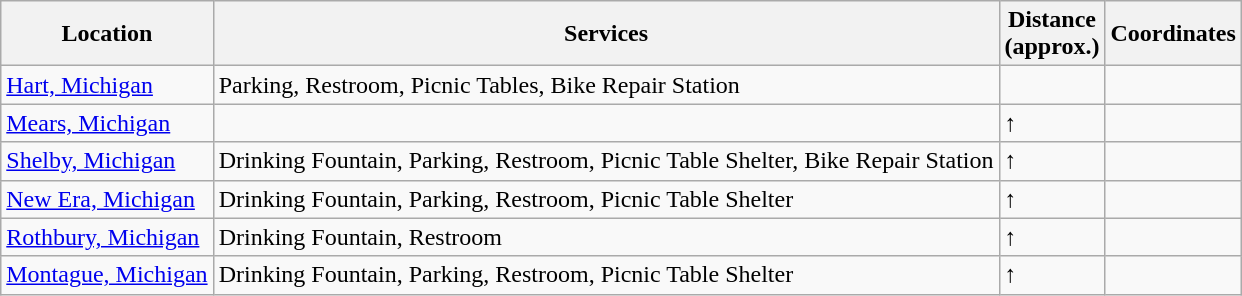<table class="wikitable">
<tr>
<th>Location</th>
<th>Services</th>
<th>Distance<br> (approx.)</th>
<th>Coordinates</th>
</tr>
<tr>
<td><a href='#'>Hart, Michigan</a></td>
<td>Parking, Restroom, Picnic Tables, Bike Repair Station</td>
<td></td>
<td></td>
</tr>
<tr>
<td><a href='#'>Mears, Michigan</a></td>
<td></td>
<td>↑ </td>
<td></td>
</tr>
<tr>
<td><a href='#'>Shelby, Michigan</a></td>
<td>Drinking Fountain, Parking, Restroom, Picnic Table Shelter, Bike Repair Station</td>
<td>↑ </td>
<td></td>
</tr>
<tr>
<td><a href='#'>New Era, Michigan</a></td>
<td>Drinking Fountain, Parking, Restroom, Picnic Table Shelter</td>
<td>↑ </td>
<td></td>
</tr>
<tr>
<td><a href='#'>Rothbury, Michigan</a></td>
<td>Drinking Fountain, Restroom</td>
<td>↑ </td>
<td></td>
</tr>
<tr>
<td><a href='#'>Montague, Michigan</a></td>
<td>Drinking Fountain, Parking, Restroom, Picnic Table Shelter</td>
<td>↑ </td>
<td></td>
</tr>
</table>
